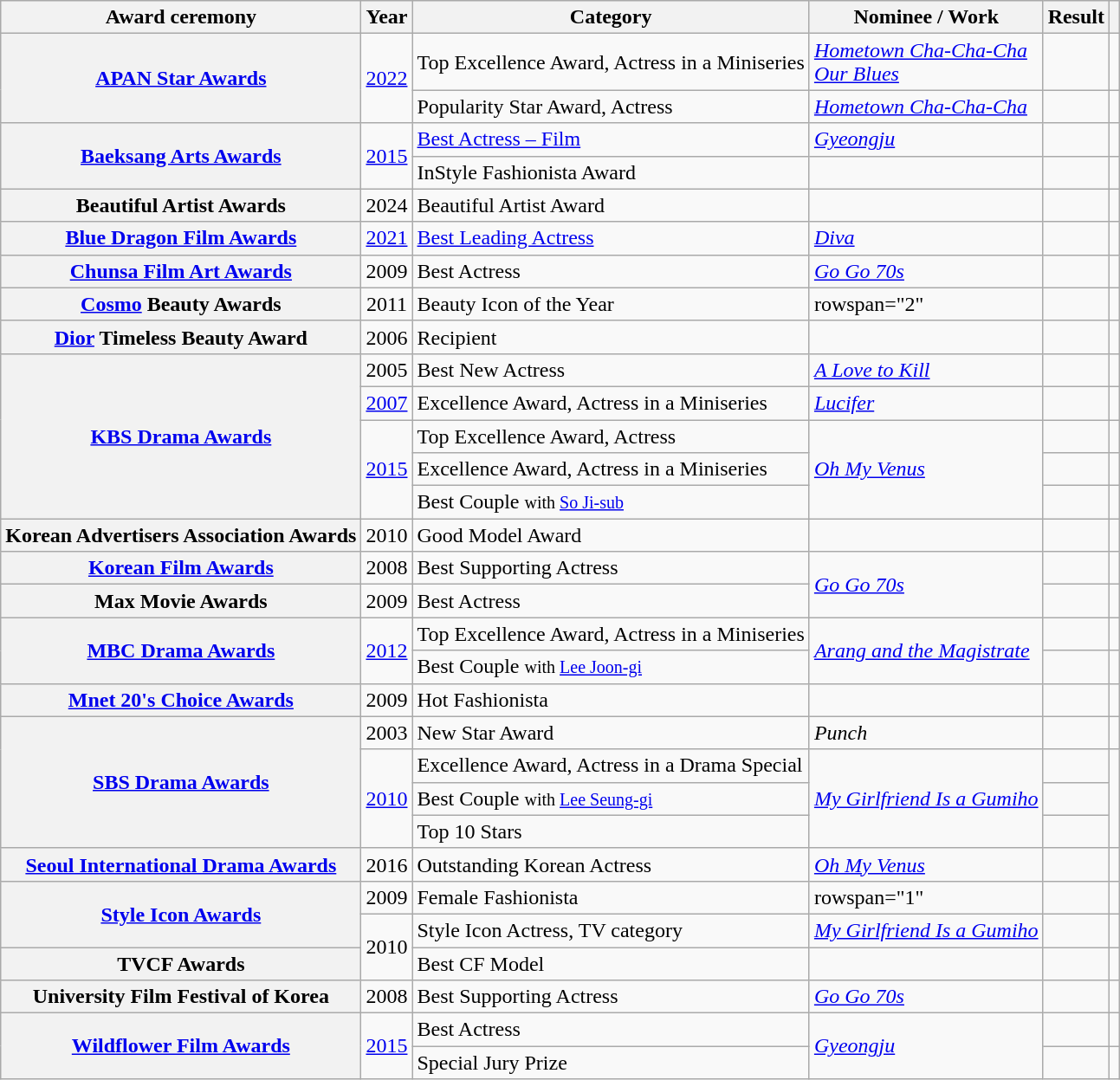<table class="wikitable plainrowheaders sortable">
<tr>
<th scope="col">Award ceremony</th>
<th scope="col">Year</th>
<th scope="col">Category</th>
<th scope="col">Nominee / Work</th>
<th scope="col">Result</th>
<th scope="col" class="unsortable"></th>
</tr>
<tr>
<th scope="row"  rowspan="2"><a href='#'>APAN Star Awards</a></th>
<td style="text-align:center" rowspan="2"><a href='#'>2022</a></td>
<td>Top Excellence Award, Actress in a Miniseries</td>
<td><em><a href='#'>Hometown Cha-Cha-Cha</a></em><br><em><a href='#'>Our Blues</a></em></td>
<td></td>
<td style="text-align:center;"></td>
</tr>
<tr>
<td>Popularity Star Award, Actress</td>
<td><em><a href='#'>Hometown Cha-Cha-Cha</a></em></td>
<td></td>
<td style="text-align:center;"></td>
</tr>
<tr>
<th scope="row" rowspan="2"><a href='#'>Baeksang Arts Awards</a></th>
<td rowspan=2 style="text-align:center;"><a href='#'>2015</a></td>
<td><a href='#'>Best Actress – Film</a></td>
<td><em><a href='#'>Gyeongju</a></em></td>
<td></td>
<td></td>
</tr>
<tr>
<td>InStyle Fashionista Award</td>
<td></td>
<td></td>
<td style="text-align:center;"></td>
</tr>
<tr>
<th scope="row">Beautiful Artist Awards</th>
<td style="text-align:center;">2024</td>
<td>Beautiful Artist Award</td>
<td></td>
<td></td>
<td style="text-align:center;"></td>
</tr>
<tr>
<th scope="row" rowspan="1"><a href='#'>Blue Dragon Film Awards</a></th>
<td style="text-align:center;"><a href='#'>2021</a></td>
<td><a href='#'>Best Leading Actress</a></td>
<td><em><a href='#'>Diva</a></em></td>
<td></td>
<td style="text-align:center;"></td>
</tr>
<tr>
<th scope="row"><a href='#'>Chunsa Film Art Awards</a></th>
<td style="text-align:center">2009</td>
<td>Best Actress</td>
<td><em><a href='#'>Go Go 70s</a></em></td>
<td></td>
<td style="text-align:center;"></td>
</tr>
<tr>
<th scope="row"><a href='#'>Cosmo</a> Beauty Awards</th>
<td rowspan="1" style="text-align:center;">2011</td>
<td>Beauty Icon of the Year</td>
<td>rowspan="2" </td>
<td></td>
<td style="text-align:center;"></td>
</tr>
<tr>
<th scope="row"><a href='#'>Dior</a> Timeless Beauty Award</th>
<td style="text-align:center;">2006</td>
<td>Recipient</td>
<td></td>
<td style="text-align:center;"></td>
</tr>
<tr>
<th scope="row"  rowspan="5"><a href='#'>KBS Drama Awards</a></th>
<td style="text-align:center;">2005</td>
<td>Best New Actress</td>
<td><em><a href='#'>A Love to Kill</a></em></td>
<td></td>
<td></td>
</tr>
<tr>
<td style="text-align:center;"><a href='#'>2007</a></td>
<td>Excellence Award, Actress in a Miniseries</td>
<td><em><a href='#'>Lucifer</a></em></td>
<td></td>
<td></td>
</tr>
<tr>
<td style="text-align:center;" rowspan="3"><a href='#'>2015</a></td>
<td>Top Excellence Award, Actress</td>
<td rowspan="3"><em><a href='#'>Oh My Venus</a></em></td>
<td></td>
<td></td>
</tr>
<tr>
<td>Excellence Award, Actress in a Miniseries</td>
<td></td>
<td style="text-align:center;"></td>
</tr>
<tr>
<td>Best Couple <small>with <a href='#'>So Ji-sub</a></small></td>
<td></td>
<td style="text-align:center;"></td>
</tr>
<tr>
<th scope="row">Korean Advertisers Association Awards</th>
<td style="text-align:center;">2010</td>
<td>Good Model Award</td>
<td></td>
<td></td>
<td style="text-align:center;"></td>
</tr>
<tr>
<th scope="row"><a href='#'>Korean Film Awards</a></th>
<td style="text-align:center;">2008</td>
<td rowspan="1">Best Supporting Actress</td>
<td rowspan=2><em><a href='#'>Go Go 70s</a></em></td>
<td></td>
<td></td>
</tr>
<tr>
<th scope="row">Max Movie Awards</th>
<td style="text-align:center;">2009</td>
<td rowspan="1">Best Actress</td>
<td></td>
<td style="text-align:center;"></td>
</tr>
<tr>
<th scope="row"  rowspan="2"><a href='#'>MBC Drama Awards</a></th>
<td rowspan="2" style="text-align:center;"><a href='#'>2012</a></td>
<td>Top Excellence Award, Actress in a Miniseries</td>
<td rowspan="2"><em><a href='#'>Arang and the Magistrate</a></em></td>
<td></td>
<td></td>
</tr>
<tr>
<td>Best Couple <small>with <a href='#'>Lee Joon-gi</a></small></td>
<td></td>
<td style="text-align:center;"></td>
</tr>
<tr>
<th scope="row"><a href='#'>Mnet 20's Choice Awards</a></th>
<td style="text-align:center">2009</td>
<td>Hot Fashionista</td>
<td></td>
<td></td>
<td style="text-align:center;"></td>
</tr>
<tr>
<th scope="row"  rowspan="4"><a href='#'>SBS Drama Awards</a></th>
<td style="text-align:center;">2003</td>
<td>New Star Award</td>
<td><em>Punch</em></td>
<td></td>
<td style="text-align:center;"></td>
</tr>
<tr>
<td rowspan="3" style="text-align:center;"><a href='#'>2010</a></td>
<td>Excellence Award, Actress in a Drama Special</td>
<td rowspan=3><em><a href='#'>My Girlfriend Is a Gumiho</a></em></td>
<td></td>
<td rowspan="3" style="text-align:center;"></td>
</tr>
<tr>
<td>Best Couple <small>with <a href='#'>Lee Seung-gi</a></small></td>
<td></td>
</tr>
<tr>
<td>Top 10 Stars</td>
<td></td>
</tr>
<tr>
<th scope="row"  rowspan="1"><a href='#'>Seoul International Drama Awards</a></th>
<td style="text-align:center;">2016</td>
<td>Outstanding Korean Actress</td>
<td><em><a href='#'>Oh My Venus</a></em></td>
<td></td>
<td style="text-align:center;"></td>
</tr>
<tr>
<th scope="row"  rowspan="2"><a href='#'>Style Icon Awards</a></th>
<td style="text-align:center;">2009</td>
<td>Female Fashionista</td>
<td>rowspan="1"  </td>
<td></td>
<td style="text-align:center;"></td>
</tr>
<tr>
<td rowspan="2" style="text-align:center;">2010</td>
<td>Style Icon Actress, TV category</td>
<td rowspan=1><em><a href='#'>My Girlfriend Is a Gumiho</a></em></td>
<td></td>
<td style="text-align:center;"></td>
</tr>
<tr>
<th scope="row">TVCF Awards</th>
<td>Best CF Model</td>
<td></td>
<td></td>
<td style="text-align:center;"></td>
</tr>
<tr>
<th scope="row">University Film Festival of Korea</th>
<td rowspan="1" style="text-align:center;">2008</td>
<td rowspan="1">Best Supporting Actress</td>
<td rowspan=1><em><a href='#'>Go Go 70s</a></em></td>
<td></td>
<td style="text-align:center;"></td>
</tr>
<tr>
<th scope="row"  rowspan="2"><a href='#'>Wildflower Film Awards</a></th>
<td rowspan="2" style="text-align:center;"><a href='#'>2015</a></td>
<td>Best Actress</td>
<td rowspan="2"><em><a href='#'>Gyeongju</a></em></td>
<td></td>
<td></td>
</tr>
<tr>
<td>Special Jury Prize</td>
<td></td>
<td style="text-align:center;"></td>
</tr>
</table>
